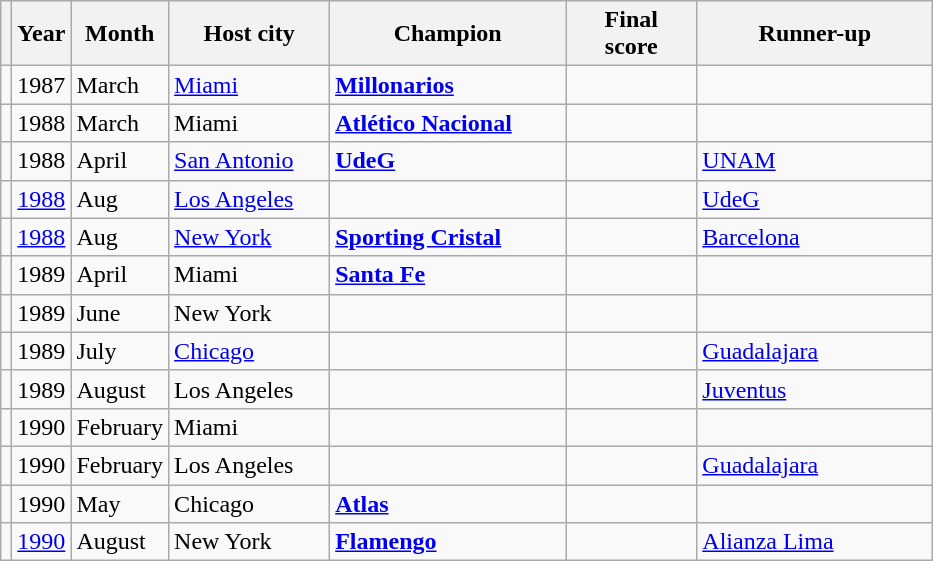<table class="wikitable sortable">
<tr>
<th></th>
<th>Year</th>
<th>Month</th>
<th width=100px>Host city</th>
<th width=150px>Champion</th>
<th width=80px>Final<br>score</th>
<th width=150px>Runner-up</th>
</tr>
<tr>
<td></td>
<td>1987</td>
<td>March</td>
<td><a href='#'>Miami</a></td>
<td> <strong><a href='#'>Millonarios</a></strong></td>
<td></td>
<td></td>
</tr>
<tr>
<td></td>
<td>1988</td>
<td>March</td>
<td>Miami</td>
<td> <strong><a href='#'>Atlético Nacional</a> </strong></td>
<td></td>
<td></td>
</tr>
<tr>
<td></td>
<td>1988</td>
<td>April</td>
<td><a href='#'>San Antonio</a></td>
<td> <strong><a href='#'>UdeG</a></strong></td>
<td></td>
<td> <a href='#'>UNAM</a></td>
</tr>
<tr>
<td></td>
<td><a href='#'>1988</a></td>
<td>Aug</td>
<td><a href='#'>Los Angeles</a></td>
<td><strong></strong></td>
<td></td>
<td> <a href='#'>UdeG</a></td>
</tr>
<tr>
<td></td>
<td><a href='#'>1988</a></td>
<td>Aug</td>
<td><a href='#'>New York</a></td>
<td> <strong><a href='#'>Sporting Cristal</a></strong></td>
<td></td>
<td> <a href='#'>Barcelona</a></td>
</tr>
<tr>
<td></td>
<td>1989</td>
<td>April</td>
<td>Miami</td>
<td> <strong><a href='#'>Santa Fe</a></strong></td>
<td></td>
<td></td>
</tr>
<tr>
<td></td>
<td>1989</td>
<td>June</td>
<td>New York</td>
<td><strong></strong></td>
<td></td>
<td></td>
</tr>
<tr>
<td></td>
<td>1989</td>
<td>July</td>
<td><a href='#'>Chicago</a></td>
<td><strong></strong></td>
<td></td>
<td> <a href='#'>Guadalajara</a></td>
</tr>
<tr>
<td></td>
<td>1989</td>
<td>August</td>
<td>Los Angeles</td>
<td><strong></strong></td>
<td></td>
<td> <a href='#'>Juventus</a></td>
</tr>
<tr>
<td></td>
<td>1990</td>
<td>February</td>
<td>Miami</td>
<td><strong></strong></td>
<td></td>
<td></td>
</tr>
<tr>
<td></td>
<td>1990</td>
<td>February</td>
<td>Los Angeles</td>
<td><strong></strong></td>
<td></td>
<td> <a href='#'>Guadalajara</a></td>
</tr>
<tr>
<td></td>
<td>1990</td>
<td>May</td>
<td>Chicago</td>
<td> <strong><a href='#'>Atlas</a></strong></td>
<td></td>
<td></td>
</tr>
<tr>
<td></td>
<td><a href='#'>1990</a></td>
<td>August</td>
<td>New York</td>
<td> <strong><a href='#'>Flamengo</a></strong></td>
<td></td>
<td> <a href='#'>Alianza Lima</a></td>
</tr>
</table>
